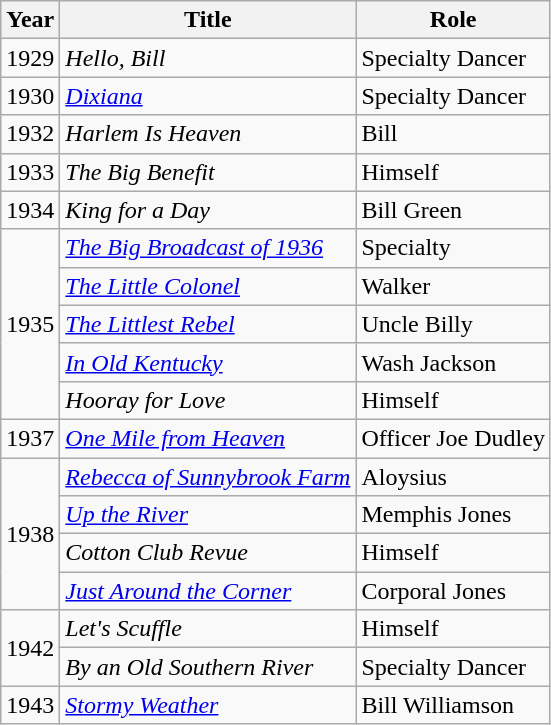<table class="wikitable">
<tr>
<th>Year</th>
<th>Title</th>
<th>Role</th>
</tr>
<tr>
<td>1929</td>
<td><em>Hello, Bill</em></td>
<td>Specialty Dancer</td>
</tr>
<tr>
<td>1930</td>
<td><em><a href='#'>Dixiana</a></em></td>
<td>Specialty Dancer</td>
</tr>
<tr>
<td>1932</td>
<td><em>Harlem Is Heaven</em></td>
<td>Bill</td>
</tr>
<tr>
<td>1933</td>
<td><em>The Big Benefit</em></td>
<td>Himself</td>
</tr>
<tr>
<td>1934</td>
<td><em>King for a Day</em></td>
<td>Bill Green</td>
</tr>
<tr>
<td rowspan=5>1935</td>
<td><em><a href='#'>The Big Broadcast of 1936</a></em></td>
<td>Specialty</td>
</tr>
<tr>
<td><em><a href='#'>The Little Colonel</a></em></td>
<td>Walker</td>
</tr>
<tr>
<td><em><a href='#'>The Littlest Rebel</a></em></td>
<td>Uncle Billy</td>
</tr>
<tr>
<td><em><a href='#'>In Old Kentucky</a></em></td>
<td>Wash Jackson</td>
</tr>
<tr>
<td><em>Hooray for Love</em></td>
<td>Himself</td>
</tr>
<tr>
<td>1937</td>
<td><em><a href='#'>One Mile from Heaven</a></em></td>
<td>Officer Joe Dudley</td>
</tr>
<tr>
<td rowspan=4>1938</td>
<td><em><a href='#'>Rebecca of Sunnybrook Farm</a></em></td>
<td>Aloysius</td>
</tr>
<tr>
<td><em><a href='#'>Up the River</a></em></td>
<td>Memphis Jones</td>
</tr>
<tr>
<td><em>Cotton Club Revue</em></td>
<td>Himself</td>
</tr>
<tr>
<td><em><a href='#'>Just Around the Corner</a></em></td>
<td>Corporal Jones</td>
</tr>
<tr>
<td rowspan=2>1942</td>
<td><em>Let's Scuffle</em></td>
<td>Himself</td>
</tr>
<tr>
<td><em>By an Old Southern River</em></td>
<td>Specialty Dancer</td>
</tr>
<tr>
<td>1943</td>
<td><em><a href='#'>Stormy Weather</a></em></td>
<td>Bill Williamson</td>
</tr>
</table>
